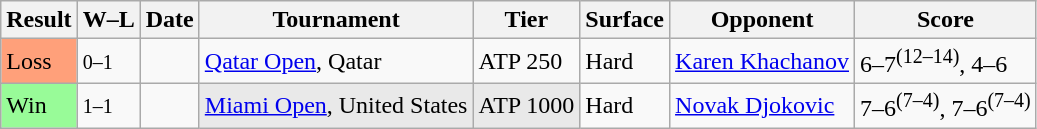<table class="sortable wikitable">
<tr>
<th>Result</th>
<th class="unsortable">W–L</th>
<th>Date</th>
<th>Tournament</th>
<th>Tier</th>
<th>Surface</th>
<th>Opponent</th>
<th class="unsortable">Score</th>
</tr>
<tr>
<td bgcolor=ffa07a>Loss</td>
<td><small>0–1</small></td>
<td><a href='#'></a></td>
<td><a href='#'>Qatar Open</a>, Qatar</td>
<td>ATP 250</td>
<td>Hard</td>
<td> <a href='#'>Karen Khachanov</a></td>
<td>6–7<sup>(12–14)</sup>, 4–6</td>
</tr>
<tr>
<td bgcolor=98fb98>Win</td>
<td><small>1–1</small></td>
<td><a href='#'></a></td>
<td style=background:#e9e9e9><a href='#'>Miami Open</a>, United States</td>
<td style=background:#e9e9e9>ATP 1000</td>
<td>Hard</td>
<td> <a href='#'>Novak Djokovic</a></td>
<td>7–6<sup>(7–4)</sup>, 7–6<sup>(7–4)</sup></td>
</tr>
</table>
